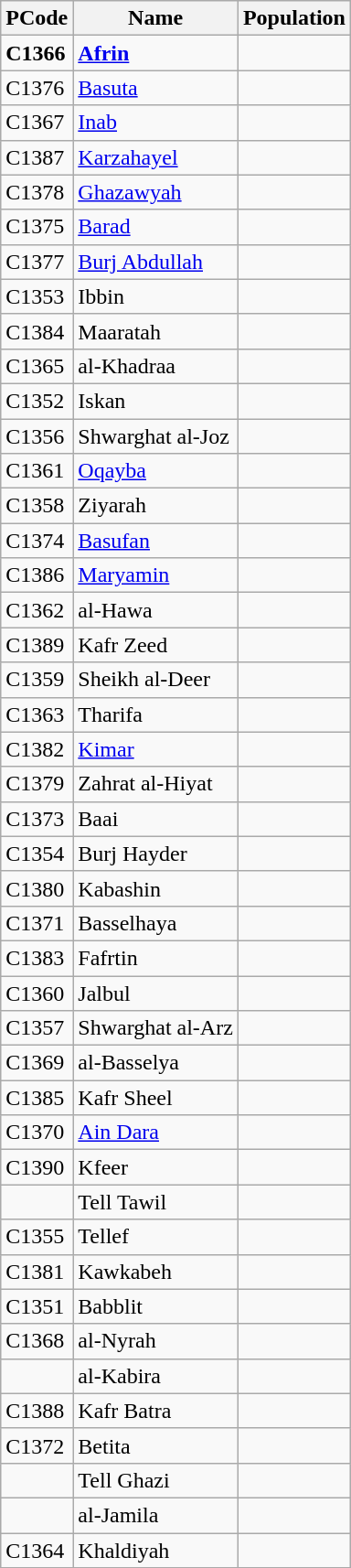<table class="wikitable sortable">
<tr>
<th>PCode</th>
<th>Name</th>
<th>Population</th>
</tr>
<tr>
<td><strong>C1366</strong></td>
<td><strong><a href='#'>Afrin</a></strong></td>
<td align=right><strong></strong></td>
</tr>
<tr>
<td>C1376</td>
<td><a href='#'>Basuta</a></td>
<td align=right></td>
</tr>
<tr>
<td>C1367</td>
<td><a href='#'>Inab</a></td>
<td align=right></td>
</tr>
<tr>
<td>C1387</td>
<td><a href='#'>Karzahayel</a></td>
<td align=right></td>
</tr>
<tr>
<td>C1378</td>
<td><a href='#'>Ghazawyah</a></td>
<td align=right></td>
</tr>
<tr>
<td>C1375</td>
<td><a href='#'>Barad</a></td>
<td align=right></td>
</tr>
<tr>
<td>C1377</td>
<td><a href='#'>Burj Abdullah</a></td>
<td align=right></td>
</tr>
<tr>
<td>C1353</td>
<td>Ibbin</td>
<td align=right></td>
</tr>
<tr>
<td>C1384</td>
<td>Maaratah</td>
<td align=right></td>
</tr>
<tr>
<td>C1365</td>
<td>al-Khadraa</td>
<td align=right></td>
</tr>
<tr>
<td>C1352</td>
<td>Iskan</td>
<td align=right></td>
</tr>
<tr>
<td>C1356</td>
<td>Shwarghat al-Joz</td>
<td align=right></td>
</tr>
<tr>
<td>C1361</td>
<td><a href='#'>Oqayba</a></td>
<td align=right></td>
</tr>
<tr>
<td>C1358</td>
<td>Ziyarah</td>
<td align=right></td>
</tr>
<tr>
<td>C1374</td>
<td><a href='#'>Basufan</a></td>
<td align=right></td>
</tr>
<tr>
<td>C1386</td>
<td><a href='#'>Maryamin</a></td>
<td align=right></td>
</tr>
<tr>
<td>C1362</td>
<td>al-Hawa</td>
<td align=right></td>
</tr>
<tr>
<td>C1389</td>
<td>Kafr Zeed</td>
<td align=right></td>
</tr>
<tr>
<td>C1359</td>
<td>Sheikh al-Deer</td>
<td align=right></td>
</tr>
<tr>
<td>C1363</td>
<td>Tharifa</td>
<td align=right></td>
</tr>
<tr>
<td>C1382</td>
<td><a href='#'>Kimar</a></td>
<td align=right></td>
</tr>
<tr>
<td>C1379</td>
<td>Zahrat al-Hiyat</td>
<td align=right></td>
</tr>
<tr>
<td>C1373</td>
<td>Baai</td>
<td align=right></td>
</tr>
<tr>
<td>C1354</td>
<td>Burj Hayder</td>
<td align=right></td>
</tr>
<tr>
<td>C1380</td>
<td>Kabashin</td>
<td align=right></td>
</tr>
<tr>
<td>C1371</td>
<td>Basselhaya</td>
<td align=right></td>
</tr>
<tr>
<td>C1383</td>
<td>Fafrtin</td>
<td align=right></td>
</tr>
<tr>
<td>C1360</td>
<td>Jalbul</td>
<td align=right></td>
</tr>
<tr>
<td>C1357</td>
<td>Shwarghat al-Arz</td>
<td align=right></td>
</tr>
<tr>
<td>C1369</td>
<td>al-Basselya</td>
<td align=right></td>
</tr>
<tr>
<td>C1385</td>
<td>Kafr Sheel</td>
<td align=right></td>
</tr>
<tr>
<td>C1370</td>
<td><a href='#'>Ain Dara</a></td>
<td align=right></td>
</tr>
<tr>
<td>C1390</td>
<td>Kfeer</td>
<td align=right></td>
</tr>
<tr>
<td></td>
<td>Tell Tawil</td>
<td align=right></td>
</tr>
<tr>
<td>C1355</td>
<td>Tellef</td>
<td align=right></td>
</tr>
<tr>
<td>C1381</td>
<td>Kawkabeh</td>
<td align=right></td>
</tr>
<tr>
<td>C1351</td>
<td>Babblit</td>
<td align=right></td>
</tr>
<tr>
<td>C1368</td>
<td>al-Nyrah</td>
<td align=right></td>
</tr>
<tr>
<td></td>
<td>al-Kabira</td>
<td align=right></td>
</tr>
<tr>
<td>C1388</td>
<td>Kafr Batra</td>
<td align=right></td>
</tr>
<tr>
<td>C1372</td>
<td>Betita</td>
<td align=right></td>
</tr>
<tr>
<td></td>
<td>Tell Ghazi</td>
<td align=right></td>
</tr>
<tr>
<td></td>
<td>al-Jamila</td>
<td align=right></td>
</tr>
<tr>
<td>C1364</td>
<td>Khaldiyah</td>
<td align=right></td>
</tr>
</table>
